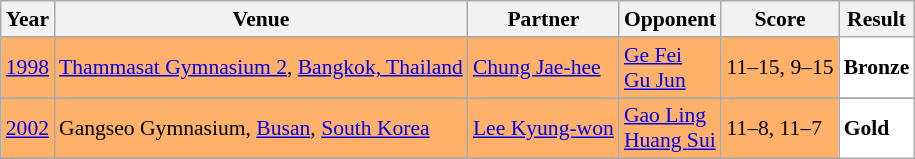<table class="sortable wikitable" style="font-size: 90%;">
<tr>
<th>Year</th>
<th>Venue</th>
<th>Partner</th>
<th>Opponent</th>
<th>Score</th>
<th>Result</th>
</tr>
<tr style="background:#FFB069">
<td align="center"><a href='#'>1998</a></td>
<td align="left"><a href='#'>Thammasat Gymnasium 2</a>, <a href='#'>Bangkok, Thailand</a></td>
<td align="left"> <a href='#'>Chung Jae-hee</a></td>
<td align="left"> <a href='#'>Ge Fei</a> <br>  <a href='#'>Gu Jun</a></td>
<td align="left">11–15, 9–15</td>
<td style="text-align:left; background:white"> <strong>Bronze</strong></td>
</tr>
<tr>
</tr>
<tr style="background:#FFB069">
<td align="center"><a href='#'>2002</a></td>
<td align="left">Gangseo Gymnasium, <a href='#'>Busan</a>, <a href='#'>South Korea</a></td>
<td align="left"> <a href='#'>Lee Kyung-won</a></td>
<td align="left"> <a href='#'>Gao Ling</a> <br>  <a href='#'>Huang Sui</a></td>
<td align="left">11–8, 11–7</td>
<td style="text-align:left; background:white"> <strong>Gold</strong></td>
</tr>
</table>
